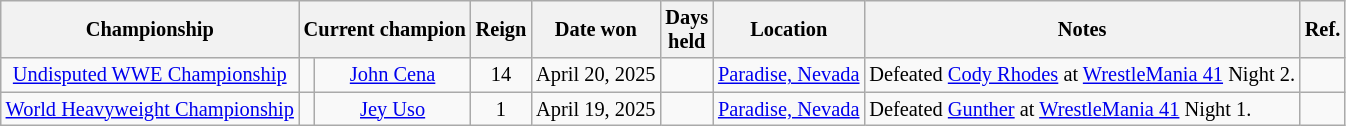<table class="wikitable" style="font-size: 85%;">
<tr>
<th>Championship</th>
<th colspan=2>Current champion</th>
<th>Reign</th>
<th>Date won</th>
<th>Days<br>held</th>
<th>Location</th>
<th>Notes</th>
<th>Ref.</th>
</tr>
<tr>
<td align="center"><a href='#'>Undisputed WWE Championship</a></td>
<td align="center"></td>
<td align="center"><a href='#'>John Cena</a></td>
<td align="center">14</td>
<td align="center">April 20, 2025</td>
<td align="center"></td>
<td align="center"><a href='#'>Paradise, Nevada</a></td>
<td align="left">Defeated <a href='#'>Cody Rhodes</a> at <a href='#'>WrestleMania 41</a> Night 2.</td>
<td></td>
</tr>
<tr>
<td align="center"><a href='#'>World Heavyweight Championship</a><br></td>
<td align="center"></td>
<td align="center"><a href='#'>Jey Uso</a></td>
<td align="center">1</td>
<td align="center">April 19, 2025</td>
<td align="center"></td>
<td align="center"><a href='#'>Paradise, Nevada</a></td>
<td align=left>Defeated <a href='#'>Gunther</a> at <a href='#'>WrestleMania 41</a> Night 1.</td>
<td></td>
</tr>
</table>
